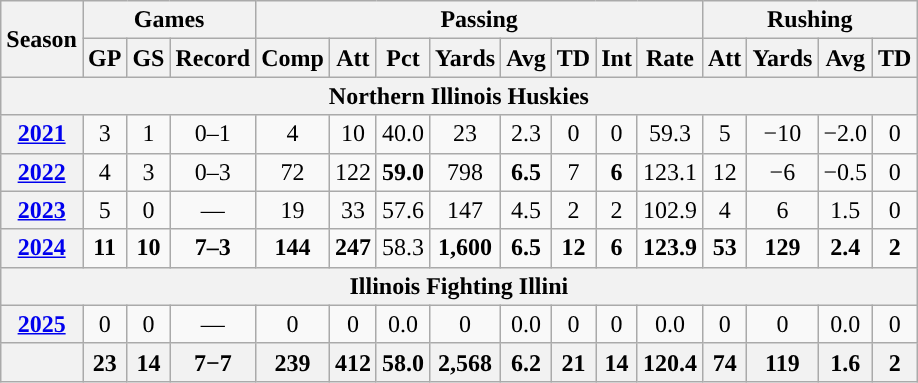<table class="wikitable" style="text-align:center;">
<tr>
<th rowspan="2">Season</th>
<th colspan="3">Games</th>
<th colspan="8">Passing</th>
<th colspan="4">Rushing</th>
</tr>
<tr>
<th>GP</th>
<th>GS</th>
<th>Record</th>
<th>Comp</th>
<th>Att</th>
<th>Pct</th>
<th>Yards</th>
<th>Avg</th>
<th>TD</th>
<th>Int</th>
<th>Rate</th>
<th>Att</th>
<th>Yards</th>
<th>Avg</th>
<th>TD</th>
</tr>
<tr>
<th colspan="16">Northern Illinois Huskies</th>
</tr>
<tr>
<th><a href='#'>2021</a></th>
<td>3</td>
<td>1</td>
<td>0–1</td>
<td>4</td>
<td>10</td>
<td>40.0</td>
<td>23</td>
<td>2.3</td>
<td>0</td>
<td>0</td>
<td>59.3</td>
<td>5</td>
<td>−10</td>
<td>−2.0</td>
<td>0</td>
</tr>
<tr>
<th><a href='#'>2022</a></th>
<td>4</td>
<td>3</td>
<td>0–3</td>
<td>72</td>
<td>122</td>
<td><strong>59.0</strong></td>
<td>798</td>
<td><strong>6.5</strong></td>
<td>7</td>
<td><strong>6</strong></td>
<td>123.1</td>
<td>12</td>
<td>−6</td>
<td>−0.5</td>
<td>0</td>
</tr>
<tr>
<th><a href='#'>2023</a></th>
<td>5</td>
<td>0</td>
<td>—</td>
<td>19</td>
<td>33</td>
<td>57.6</td>
<td>147</td>
<td>4.5</td>
<td>2</td>
<td>2</td>
<td>102.9</td>
<td>4</td>
<td>6</td>
<td>1.5</td>
<td>0</td>
</tr>
<tr>
<th><a href='#'>2024</a></th>
<td><strong>11</strong></td>
<td><strong>10</strong></td>
<td><strong>7–3</strong></td>
<td><strong>144</strong></td>
<td><strong>247</strong></td>
<td>58.3</td>
<td><strong>1,600</strong></td>
<td><strong>6.5</strong></td>
<td><strong>12</strong></td>
<td><strong>6</strong></td>
<td><strong>123.9</strong></td>
<td><strong>53</strong></td>
<td><strong>129</strong></td>
<td><strong>2.4</strong></td>
<td><strong>2</strong></td>
</tr>
<tr>
<th colspan="16">Illinois Fighting Illini</th>
</tr>
<tr>
<th><a href='#'>2025</a></th>
<td>0</td>
<td>0</td>
<td>—</td>
<td>0</td>
<td>0</td>
<td>0.0</td>
<td>0</td>
<td>0.0</td>
<td>0</td>
<td>0</td>
<td>0.0</td>
<td>0</td>
<td>0</td>
<td>0.0</td>
<td>0</td>
</tr>
<tr>
<th></th>
<th>23</th>
<th>14</th>
<th>7−7</th>
<th>239</th>
<th>412</th>
<th>58.0</th>
<th>2,568</th>
<th>6.2</th>
<th>21</th>
<th>14</th>
<th>120.4</th>
<th>74</th>
<th>119</th>
<th>1.6</th>
<th>2</th>
</tr>
</table>
